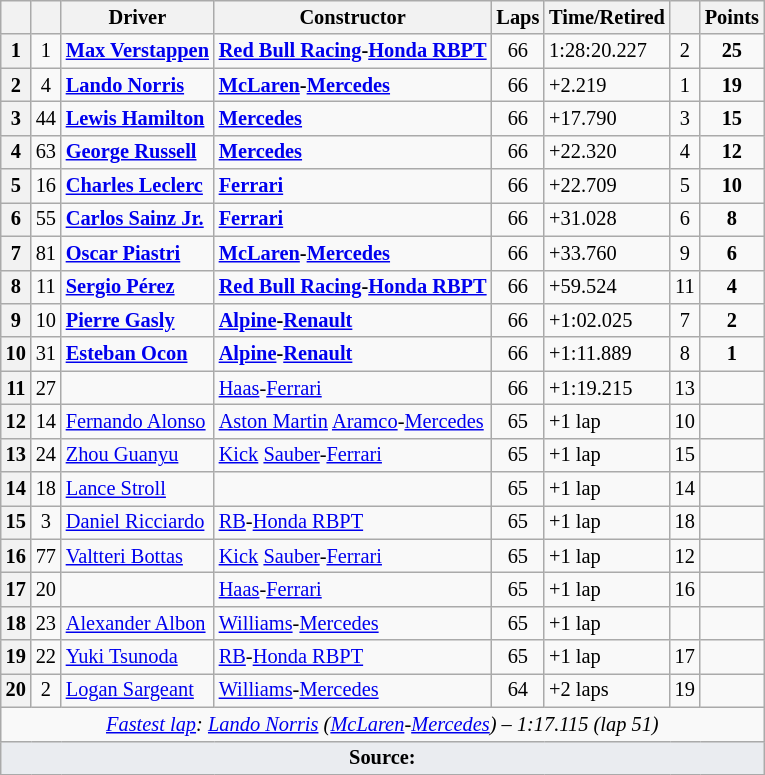<table class="wikitable sortable" style="font-size: 85%;">
<tr>
<th scope="col"></th>
<th scope="col"></th>
<th scope="col">Driver</th>
<th scope="col">Constructor</th>
<th scope="col" class="unsortable">Laps</th>
<th scope="col" class="unsortable">Time/Retired</th>
<th scope="col"></th>
<th scope="col">Points</th>
</tr>
<tr>
<th>1</th>
<td align=center>1</td>
<td data-sort-value="ver"><strong> <a href='#'>Max Verstappen</a></strong></td>
<td><strong><a href='#'>Red Bull Racing</a>-<a href='#'>Honda RBPT</a></strong></td>
<td align=center>66</td>
<td>1:28:20.227</td>
<td align=center>2</td>
<td align=center><strong>25</strong></td>
</tr>
<tr>
<th>2</th>
<td align=center>4</td>
<td data-sort-value="nor"> <strong><a href='#'>Lando Norris</a></strong></td>
<td><strong><a href='#'>McLaren</a>-<a href='#'>Mercedes</a></strong></td>
<td align=center>66</td>
<td>+2.219</td>
<td align=center>1</td>
<td align=center><strong>19</strong></td>
</tr>
<tr>
<th>3</th>
<td align=center>44</td>
<td data-sort-value="ham"> <strong><a href='#'>Lewis Hamilton</a></strong></td>
<td><strong><a href='#'>Mercedes</a></strong></td>
<td align=center>66</td>
<td>+17.790</td>
<td align=center>3</td>
<td align=center><strong>15</strong></td>
</tr>
<tr>
<th>4</th>
<td align=center>63</td>
<td data-sort-value="rus"> <strong><a href='#'>George Russell</a></strong></td>
<td><strong><a href='#'>Mercedes</a></strong></td>
<td align=center>66</td>
<td>+22.320</td>
<td align=center>4</td>
<td align=center><strong>12</strong></td>
</tr>
<tr>
<th>5</th>
<td align=center>16</td>
<td data-sort-value="lec"> <strong><a href='#'>Charles Leclerc</a></strong></td>
<td><strong><a href='#'>Ferrari</a></strong></td>
<td align=center>66</td>
<td>+22.709</td>
<td align=center>5</td>
<td align=center><strong>10</strong></td>
</tr>
<tr>
<th>6</th>
<td align=center>55</td>
<td data-sort-value="sai"> <strong><a href='#'>Carlos Sainz Jr.</a></strong></td>
<td><strong><a href='#'>Ferrari</a></strong></td>
<td align=center>66</td>
<td>+31.028</td>
<td align=center>6</td>
<td align=center><strong>8</strong></td>
</tr>
<tr>
<th>7</th>
<td align=center>81</td>
<td data-sort-value="pia"> <strong><a href='#'>Oscar Piastri</a></strong></td>
<td><strong><a href='#'>McLaren</a>-<a href='#'>Mercedes</a></strong></td>
<td align=center>66</td>
<td>+33.760</td>
<td align=center>9</td>
<td align=center><strong>6</strong></td>
</tr>
<tr>
<th>8</th>
<td align=center>11</td>
<td data-sort-value="per"> <strong><a href='#'>Sergio Pérez</a></strong></td>
<td><strong><a href='#'>Red Bull Racing</a>-<a href='#'>Honda RBPT</a></strong></td>
<td align=center>66</td>
<td>+59.524</td>
<td align=center>11</td>
<td align=center><strong>4</strong></td>
</tr>
<tr>
<th>9</th>
<td align=center>10</td>
<td data-sort-value="gas"> <strong><a href='#'>Pierre Gasly</a></strong></td>
<td><strong><a href='#'>Alpine</a>-<a href='#'>Renault</a></strong></td>
<td align=center>66</td>
<td>+1:02.025</td>
<td align=center>7</td>
<td align=center><strong>2</strong></td>
</tr>
<tr>
<th>10</th>
<td align=center>31</td>
<td data-sort-value="oco"> <strong><a href='#'>Esteban Ocon</a></strong></td>
<td><strong><a href='#'>Alpine</a>-<a href='#'>Renault</a></strong></td>
<td align=center>66</td>
<td>+1:11.889</td>
<td align=center>8</td>
<td align=center><strong>1</strong></td>
</tr>
<tr>
<th>11</th>
<td align=center>27</td>
<td data-sort-value="hul"></td>
<td><a href='#'>Haas</a>-<a href='#'>Ferrari</a></td>
<td align=center>66</td>
<td>+1:19.215</td>
<td align=center>13</td>
<td></td>
</tr>
<tr>
<th>12</th>
<td align=center>14</td>
<td data-sort-value="alo"> <a href='#'>Fernando Alonso</a></td>
<td><a href='#'>Aston Martin</a> <a href='#'>Aramco</a>-<a href='#'>Mercedes</a></td>
<td align=center>65</td>
<td>+1 lap</td>
<td align=center>10</td>
<td></td>
</tr>
<tr>
<th>13</th>
<td align=center>24</td>
<td data-sort-value="zho"> <a href='#'>Zhou Guanyu</a></td>
<td><a href='#'>Kick</a> <a href='#'>Sauber</a>-<a href='#'>Ferrari</a></td>
<td align=center>65</td>
<td>+1 lap</td>
<td align=center>15</td>
<td></td>
</tr>
<tr>
<th>14</th>
<td align=center>18</td>
<td data-sort-value="str"> <a href='#'>Lance Stroll</a></td>
<td></td>
<td align=center>65</td>
<td>+1 lap</td>
<td align=center>14</td>
<td></td>
</tr>
<tr>
<th>15</th>
<td align=center>3</td>
<td data-sort-value="ric"> <a href='#'>Daniel Ricciardo</a></td>
<td><a href='#'>RB</a>-<a href='#'>Honda RBPT</a></td>
<td align=center>65</td>
<td>+1 lap</td>
<td align=center>18</td>
<td></td>
</tr>
<tr>
<th>16</th>
<td align=center>77</td>
<td data-sort-value="bot"> <a href='#'>Valtteri Bottas</a></td>
<td><a href='#'>Kick</a> <a href='#'>Sauber</a>-<a href='#'>Ferrari</a></td>
<td align=center>65</td>
<td>+1 lap</td>
<td align=center>12</td>
<td></td>
</tr>
<tr>
<th>17</th>
<td align=center>20</td>
<td data-sort-value="mag"></td>
<td><a href='#'>Haas</a>-<a href='#'>Ferrari</a></td>
<td align=center>65</td>
<td>+1 lap</td>
<td align=center>16</td>
<td></td>
</tr>
<tr>
<th>18</th>
<td align=center>23</td>
<td data-sort-value="alb"> <a href='#'>Alexander Albon</a></td>
<td><a href='#'>Williams</a>-<a href='#'>Mercedes</a></td>
<td align=center>65</td>
<td>+1 lap</td>
<td align=center></td>
<td></td>
</tr>
<tr>
<th>19</th>
<td align=center>22</td>
<td data-sort-value="tsu"> <a href='#'>Yuki Tsunoda</a></td>
<td><a href='#'>RB</a>-<a href='#'>Honda RBPT</a></td>
<td align=center>65</td>
<td>+1 lap</td>
<td align=center>17</td>
<td></td>
</tr>
<tr>
<th>20</th>
<td align=center>2</td>
<td data-sort-value="sar"> <a href='#'>Logan Sargeant</a></td>
<td><a href='#'>Williams</a>-<a href='#'>Mercedes</a></td>
<td align=center>64</td>
<td>+2 laps</td>
<td align=center>19</td>
<td></td>
</tr>
<tr class="sortbottom">
<td colspan="8" align="center"><em><a href='#'>Fastest lap</a>:</em>  <em><a href='#'>Lando Norris</a> (<a href='#'>McLaren</a>-<a href='#'>Mercedes</a>) – 1:17.115 (lap 51)</em></td>
</tr>
<tr>
<td colspan="8" style="background-color:#eaecf0;text-align:center"><strong>Source:</strong></td>
</tr>
</table>
